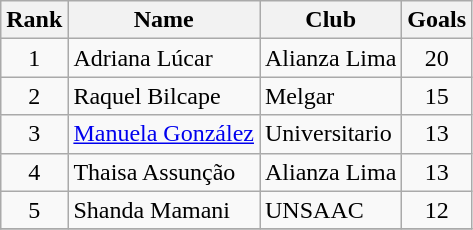<table class="wikitable" border="1">
<tr>
<th>Rank</th>
<th>Name</th>
<th>Club</th>
<th>Goals</th>
</tr>
<tr>
<td align=center>1</td>
<td> Adriana Lúcar</td>
<td>Alianza Lima</td>
<td align=center>20</td>
</tr>
<tr>
<td align=center>2</td>
<td> Raquel Bilcape</td>
<td>Melgar</td>
<td align=center>15</td>
</tr>
<tr>
<td align=center>3</td>
<td> <a href='#'>Manuela González</a></td>
<td>Universitario</td>
<td align=center>13</td>
</tr>
<tr>
<td align=center>4</td>
<td> Thaisa Assunção</td>
<td>Alianza Lima</td>
<td align=center>13</td>
</tr>
<tr>
<td align=center>5</td>
<td> Shanda Mamani</td>
<td>UNSAAC</td>
<td align=center>12</td>
</tr>
<tr>
</tr>
</table>
